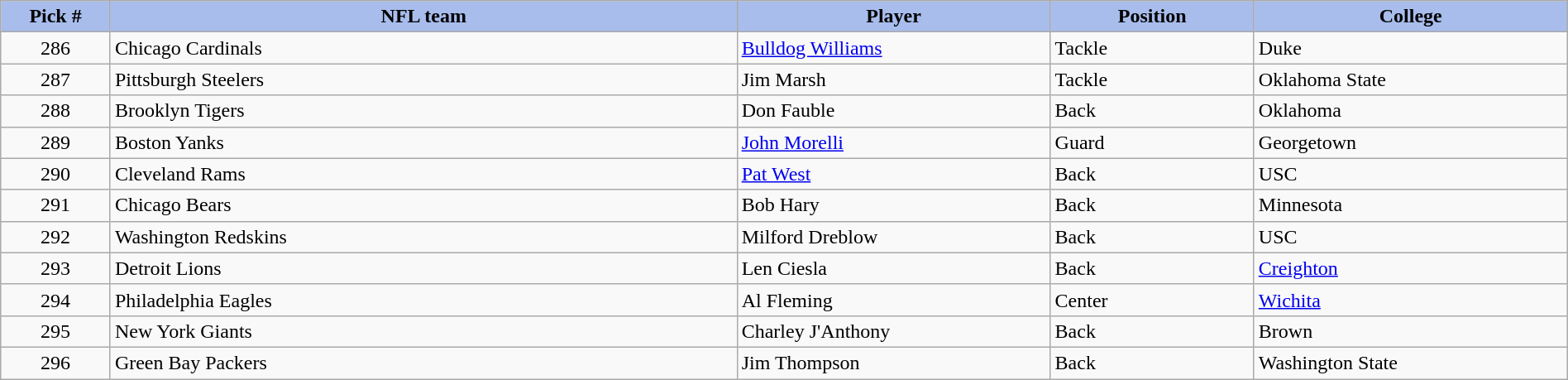<table class="wikitable sortable sortable" style="width: 100%">
<tr>
<th style="background:#A8BDEC;" width=7%>Pick #</th>
<th width=40% style="background:#A8BDEC;">NFL team</th>
<th width=20% style="background:#A8BDEC;">Player</th>
<th width=13% style="background:#A8BDEC;">Position</th>
<th style="background:#A8BDEC;">College</th>
</tr>
<tr>
<td align=center>286</td>
<td>Chicago Cardinals</td>
<td><a href='#'>Bulldog Williams</a></td>
<td>Tackle</td>
<td>Duke</td>
</tr>
<tr>
<td align=center>287</td>
<td>Pittsburgh Steelers</td>
<td>Jim Marsh</td>
<td>Tackle</td>
<td>Oklahoma State</td>
</tr>
<tr>
<td align=center>288</td>
<td>Brooklyn Tigers</td>
<td>Don Fauble</td>
<td>Back</td>
<td>Oklahoma</td>
</tr>
<tr>
<td align=center>289</td>
<td>Boston Yanks</td>
<td><a href='#'>John Morelli</a></td>
<td>Guard</td>
<td>Georgetown</td>
</tr>
<tr>
<td align=center>290</td>
<td>Cleveland Rams</td>
<td><a href='#'>Pat West</a></td>
<td>Back</td>
<td>USC</td>
</tr>
<tr>
<td align=center>291</td>
<td>Chicago Bears</td>
<td>Bob Hary</td>
<td>Back</td>
<td>Minnesota</td>
</tr>
<tr>
<td align=center>292</td>
<td>Washington Redskins</td>
<td>Milford Dreblow</td>
<td>Back</td>
<td>USC</td>
</tr>
<tr>
<td align=center>293</td>
<td>Detroit Lions</td>
<td>Len Ciesla</td>
<td>Back</td>
<td><a href='#'>Creighton</a></td>
</tr>
<tr>
<td align=center>294</td>
<td>Philadelphia Eagles</td>
<td>Al Fleming</td>
<td>Center</td>
<td><a href='#'>Wichita</a></td>
</tr>
<tr>
<td align=center>295</td>
<td>New York Giants</td>
<td>Charley J'Anthony</td>
<td>Back</td>
<td>Brown</td>
</tr>
<tr>
<td align=center>296</td>
<td>Green Bay Packers</td>
<td>Jim Thompson</td>
<td>Back</td>
<td>Washington State</td>
</tr>
</table>
